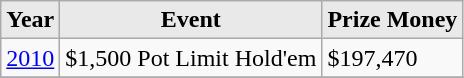<table class="wikitable">
<tr>
<th style="background: #E9E9E9;">Year</th>
<th style="background: #E9E9E9;">Event</th>
<th style="background: #E9E9E9;">Prize Money</th>
</tr>
<tr>
<td><a href='#'>2010</a></td>
<td>$1,500 Pot Limit Hold'em</td>
<td>$197,470</td>
</tr>
<tr>
</tr>
</table>
